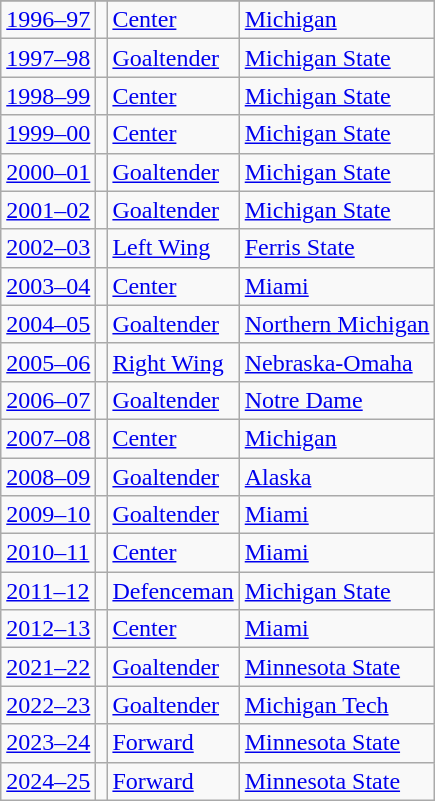<table class="wikitable sortable">
<tr>
</tr>
<tr>
<td><a href='#'>1996–97</a></td>
<td></td>
<td><a href='#'>Center</a></td>
<td><a href='#'>Michigan</a></td>
</tr>
<tr>
<td><a href='#'>1997–98</a></td>
<td></td>
<td><a href='#'>Goaltender</a></td>
<td><a href='#'>Michigan State</a></td>
</tr>
<tr>
<td><a href='#'>1998–99</a></td>
<td></td>
<td><a href='#'>Center</a></td>
<td><a href='#'>Michigan State</a></td>
</tr>
<tr>
<td><a href='#'>1999–00</a></td>
<td></td>
<td><a href='#'>Center</a></td>
<td><a href='#'>Michigan State</a></td>
</tr>
<tr>
<td><a href='#'>2000–01</a></td>
<td></td>
<td><a href='#'>Goaltender</a></td>
<td><a href='#'>Michigan State</a></td>
</tr>
<tr>
<td><a href='#'>2001–02</a></td>
<td></td>
<td><a href='#'>Goaltender</a></td>
<td><a href='#'>Michigan State</a></td>
</tr>
<tr>
<td><a href='#'>2002–03</a></td>
<td></td>
<td><a href='#'>Left Wing</a></td>
<td><a href='#'>Ferris State</a></td>
</tr>
<tr>
<td><a href='#'>2003–04</a></td>
<td></td>
<td><a href='#'>Center</a></td>
<td><a href='#'>Miami</a></td>
</tr>
<tr>
<td><a href='#'>2004–05</a></td>
<td></td>
<td><a href='#'>Goaltender</a></td>
<td><a href='#'>Northern Michigan</a></td>
</tr>
<tr>
<td><a href='#'>2005–06</a></td>
<td></td>
<td><a href='#'>Right Wing</a></td>
<td><a href='#'>Nebraska-Omaha</a></td>
</tr>
<tr>
<td><a href='#'>2006–07</a></td>
<td></td>
<td><a href='#'>Goaltender</a></td>
<td><a href='#'>Notre Dame</a></td>
</tr>
<tr>
<td><a href='#'>2007–08</a></td>
<td></td>
<td><a href='#'>Center</a></td>
<td><a href='#'>Michigan</a></td>
</tr>
<tr>
<td><a href='#'>2008–09</a></td>
<td></td>
<td><a href='#'>Goaltender</a></td>
<td><a href='#'>Alaska</a></td>
</tr>
<tr>
<td><a href='#'>2009–10</a></td>
<td></td>
<td><a href='#'>Goaltender</a></td>
<td><a href='#'>Miami</a></td>
</tr>
<tr>
<td><a href='#'>2010–11</a></td>
<td></td>
<td><a href='#'>Center</a></td>
<td><a href='#'>Miami</a></td>
</tr>
<tr>
<td><a href='#'>2011–12</a></td>
<td></td>
<td><a href='#'>Defenceman</a></td>
<td><a href='#'>Michigan State</a></td>
</tr>
<tr>
<td><a href='#'>2012–13</a></td>
<td></td>
<td><a href='#'>Center</a></td>
<td><a href='#'>Miami</a></td>
</tr>
<tr>
<td><a href='#'>2021–22</a></td>
<td></td>
<td><a href='#'>Goaltender</a></td>
<td><a href='#'>Minnesota State</a></td>
</tr>
<tr>
<td><a href='#'>2022–23</a></td>
<td></td>
<td><a href='#'>Goaltender</a></td>
<td><a href='#'>Michigan Tech</a></td>
</tr>
<tr>
<td><a href='#'>2023–24</a></td>
<td></td>
<td><a href='#'>Forward</a></td>
<td><a href='#'>Minnesota State</a></td>
</tr>
<tr>
<td><a href='#'>2024–25</a></td>
<td></td>
<td><a href='#'>Forward</a></td>
<td><a href='#'>Minnesota State</a></td>
</tr>
</table>
